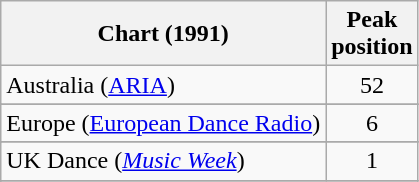<table class="wikitable sortable">
<tr>
<th>Chart (1991)</th>
<th>Peak<br>position</th>
</tr>
<tr>
<td>Australia (<a href='#'>ARIA</a>)</td>
<td align="center">52</td>
</tr>
<tr>
</tr>
<tr>
</tr>
<tr>
<td>Europe (<a href='#'>European Dance Radio</a>)</td>
<td align="center">6</td>
</tr>
<tr>
</tr>
<tr>
</tr>
<tr>
</tr>
<tr>
</tr>
<tr>
</tr>
<tr>
</tr>
<tr>
</tr>
<tr>
</tr>
<tr>
</tr>
<tr>
<td>UK Dance (<em><a href='#'>Music Week</a></em>)</td>
<td align="center">1</td>
</tr>
<tr>
</tr>
<tr>
</tr>
<tr>
</tr>
</table>
